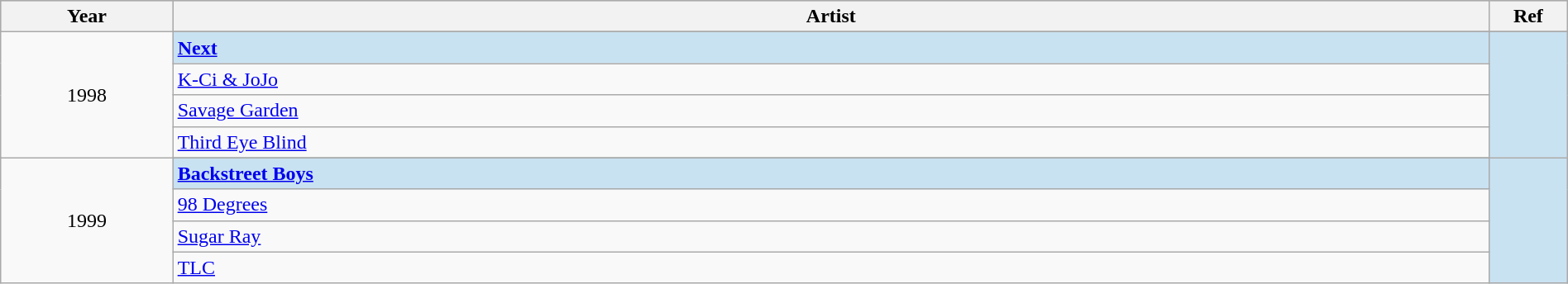<table class="wikitable" style="width:100%;">
<tr style="background:#bebebe;">
<th style="width:11%;">Year</th>
<th style="width:84%;">Artist</th>
<th style="width:5%;">Ref</th>
</tr>
<tr>
<td rowspan="5" align="center">1998</td>
</tr>
<tr style="background:#c9e2f2">
<td><strong><a href='#'>Next</a></strong></td>
<td rowspan="5" align="center"></td>
</tr>
<tr>
<td><a href='#'>K-Ci & JoJo</a></td>
</tr>
<tr>
<td><a href='#'>Savage Garden</a></td>
</tr>
<tr>
<td><a href='#'>Third Eye Blind</a></td>
</tr>
<tr>
<td rowspan="5" align="center">1999</td>
</tr>
<tr style="background:#c9e2f2">
<td><strong><a href='#'>Backstreet Boys</a></strong></td>
<td rowspan="5" align="center"></td>
</tr>
<tr>
<td><a href='#'>98 Degrees</a></td>
</tr>
<tr>
<td><a href='#'>Sugar Ray</a></td>
</tr>
<tr>
<td><a href='#'>TLC</a></td>
</tr>
</table>
